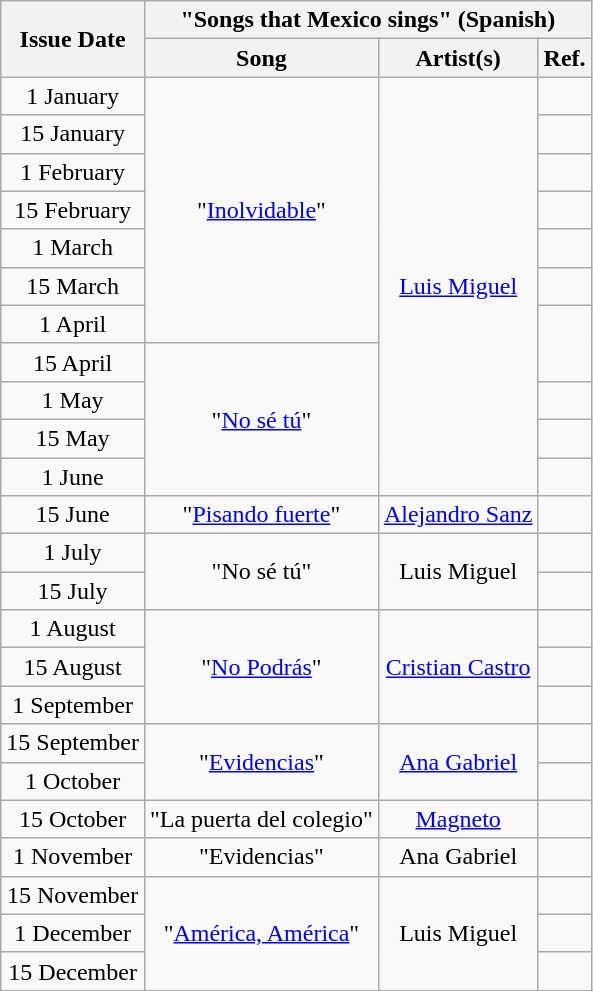<table class="wikitable">
<tr>
<th style="text-align: center;" rowspan="2">Issue Date</th>
<th style="text-align: center;" colspan="3">"Songs that Mexico sings" (Spanish)</th>
</tr>
<tr>
<th>Song</th>
<th>Artist(s)</th>
<th>Ref.</th>
</tr>
<tr>
<td align="center">1 January</td>
<td align="center" rowspan="7">"<a href='#'>Inolvidable</a>"</td>
<td align="center" rowspan="11"><a href='#'>Luis Miguel</a></td>
<td align="center"></td>
</tr>
<tr>
<td align="center">15 January</td>
<td align="center"></td>
</tr>
<tr>
<td align="center">1 February</td>
<td align="center"></td>
</tr>
<tr>
<td align="center">15 February</td>
<td align="center"></td>
</tr>
<tr>
<td align="center">1 March</td>
<td align="center"></td>
</tr>
<tr>
<td align="center">15 March</td>
<td align="center"></td>
</tr>
<tr>
<td align="center">1 April</td>
<td align="center" rowspan="2"></td>
</tr>
<tr>
<td align="center">15 April</td>
<td align="center" rowspan="4">"<a href='#'>No sé tú</a>"</td>
</tr>
<tr>
<td align="center">1 May</td>
<td align="center"></td>
</tr>
<tr>
<td align="center">15 May</td>
<td align="center"></td>
</tr>
<tr>
<td align="center">1 June</td>
<td align="center"></td>
</tr>
<tr>
<td align="center">15 June</td>
<td align="center">"<a href='#'>Pisando fuerte</a>"</td>
<td align="center"><a href='#'>Alejandro Sanz</a></td>
<td align="center"></td>
</tr>
<tr>
<td align="center">1 July</td>
<td align="center" rowspan="2">"No sé tú"</td>
<td align="center" rowspan="2">Luis Miguel</td>
<td align="center"></td>
</tr>
<tr>
<td align="center">15 July</td>
<td align="center"></td>
</tr>
<tr>
<td align="center">1 August</td>
<td align="center" rowspan="3">"<a href='#'>No Podrás</a>"</td>
<td align="center" rowspan="3"><a href='#'>Cristian Castro</a></td>
<td align="center"></td>
</tr>
<tr>
<td align="center">15 August</td>
<td align="center"></td>
</tr>
<tr>
<td align="center">1 September</td>
<td align="center"></td>
</tr>
<tr>
<td align="center">15 September</td>
<td align="center" rowspan="2">"<a href='#'>Evidencias</a>"</td>
<td align="center" rowspan="2"><a href='#'>Ana Gabriel</a></td>
<td align="center"></td>
</tr>
<tr>
<td align="center">1 October</td>
<td align="center"></td>
</tr>
<tr>
<td align="center">15 October</td>
<td align="center">"La puerta del colegio"</td>
<td align="center"><a href='#'>Magneto</a></td>
<td align="center"></td>
</tr>
<tr>
<td align="center">1 November</td>
<td align="center">"Evidencias"</td>
<td align="center">Ana Gabriel</td>
<td align="center"></td>
</tr>
<tr>
<td align="center">15 November</td>
<td align="center" rowspan="3">"<a href='#'>América, América</a>"</td>
<td align="center" rowspan="3">Luis Miguel</td>
<td align="center"></td>
</tr>
<tr>
<td align="center">1 December</td>
<td align="center"></td>
</tr>
<tr>
<td align="center">15 December</td>
<td align="center"></td>
</tr>
<tr>
</tr>
</table>
